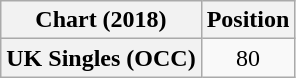<table class="wikitable plainrowheaders" style="text-align:center">
<tr>
<th scope="col">Chart (2018)</th>
<th scope="col">Position</th>
</tr>
<tr>
<th scope="row">UK Singles (OCC)</th>
<td>80</td>
</tr>
</table>
